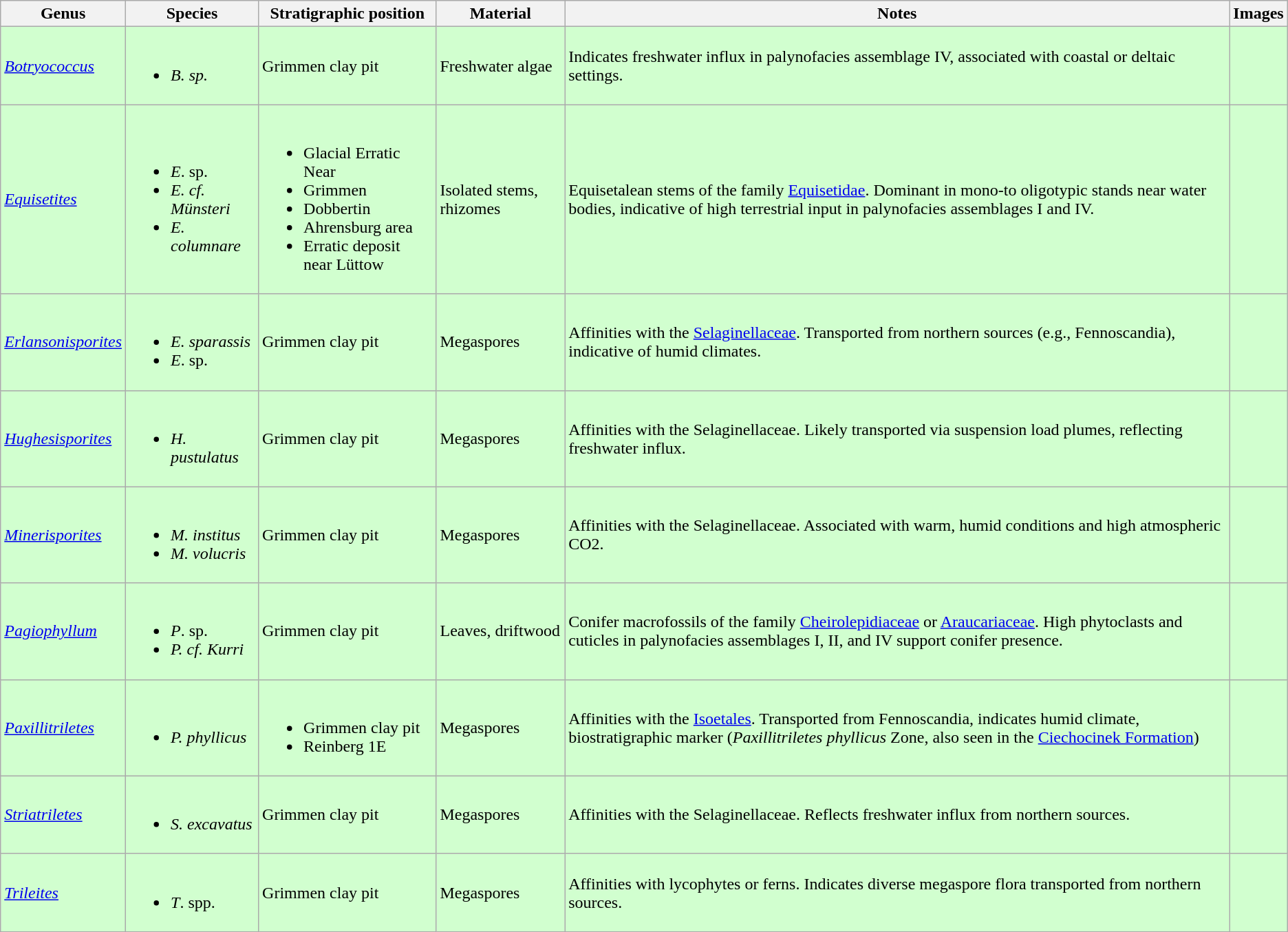<table class="wikitable sortable">
<tr>
<th>Genus</th>
<th>Species</th>
<th>Stratigraphic position</th>
<th>Material</th>
<th>Notes</th>
<th>Images</th>
</tr>
<tr>
<td style="background:#D1FFCF;"><em><a href='#'>Botryococcus</a></em></td>
<td style="background:#D1FFCF;"><br><ul><li><em>B. sp.</em></li></ul></td>
<td style="background:#D1FFCF;">Grimmen clay pit</td>
<td style="background:#D1FFCF;">Freshwater algae</td>
<td style="background:#D1FFCF;">Indicates freshwater influx in palynofacies assemblage IV, associated with coastal or deltaic settings.</td>
<td style="background:#D1FFCF;"></td>
</tr>
<tr>
<td style="background:#D1FFCF;"><em><a href='#'>Equisetites</a></em></td>
<td style="background:#D1FFCF;"><br><ul><li><em>E</em>. sp.</li><li><em>E. cf. Münsteri</em></li><li><em>E. columnare</em></li></ul></td>
<td style="background:#D1FFCF;"><br><ul><li>Glacial Erratic Near</li><li>Grimmen</li><li>Dobbertin</li><li>Ahrensburg area</li><li>Erratic deposit near Lüttow</li></ul></td>
<td style="background:#D1FFCF;">Isolated stems, rhizomes</td>
<td style="background:#D1FFCF;">Equisetalean stems of the family <a href='#'>Equisetidae</a>. Dominant in mono-to oligotypic stands near water bodies, indicative of high terrestrial input in palynofacies assemblages I and IV.</td>
<td style="background:#D1FFCF;"></td>
</tr>
<tr>
<td style="background:#D1FFCF;"><em><a href='#'>Erlansonisporites</a></em></td>
<td style="background:#D1FFCF;"><br><ul><li><em>E. sparassis</em></li><li><em>E</em>. sp.</li></ul></td>
<td style="background:#D1FFCF;">Grimmen clay pit</td>
<td style="background:#D1FFCF;">Megaspores</td>
<td style="background:#D1FFCF;">Affinities with the <a href='#'>Selaginellaceae</a>. Transported from northern sources (e.g., Fennoscandia), indicative of humid climates.</td>
<td style="background:#D1FFCF;"></td>
</tr>
<tr>
<td style="background:#D1FFCF;"><em><a href='#'>Hughesisporites</a></em></td>
<td style="background:#D1FFCF;"><br><ul><li><em>H. pustulatus</em></li></ul></td>
<td style="background:#D1FFCF;">Grimmen clay pit</td>
<td style="background:#D1FFCF;">Megaspores</td>
<td style="background:#D1FFCF;">Affinities with the Selaginellaceae. Likely transported via suspension load plumes, reflecting freshwater influx.</td>
<td style="background:#D1FFCF;"></td>
</tr>
<tr>
<td style="background:#D1FFCF;"><em><a href='#'>Minerisporites</a></em></td>
<td style="background:#D1FFCF;"><br><ul><li><em>M. institus</em></li><li><em>M. volucris</em></li></ul></td>
<td style="background:#D1FFCF;">Grimmen clay pit</td>
<td style="background:#D1FFCF;">Megaspores</td>
<td style="background:#D1FFCF;">Affinities with the Selaginellaceae. Associated with warm, humid conditions and high atmospheric CO2.</td>
<td style="background:#D1FFCF;"></td>
</tr>
<tr>
<td style="background:#D1FFCF;"><em><a href='#'>Pagiophyllum</a></em></td>
<td style="background:#D1FFCF;"><br><ul><li><em>P</em>. sp.</li><li><em>P. cf. Kurri</em></li></ul></td>
<td style="background:#D1FFCF;">Grimmen clay pit</td>
<td style="background:#D1FFCF;">Leaves, driftwood</td>
<td style="background:#D1FFCF;">Conifer macrofossils of the family <a href='#'>Cheirolepidiaceae</a> or <a href='#'>Araucariaceae</a>. High phytoclasts and cuticles in palynofacies assemblages I, II, and IV support conifer presence.</td>
<td style="background:#D1FFCF;"></td>
</tr>
<tr>
<td style="background:#D1FFCF;"><em><a href='#'>Paxillitriletes</a></em></td>
<td style="background:#D1FFCF;"><br><ul><li><em>P. phyllicus</em></li></ul></td>
<td style="background:#D1FFCF;"><br><ul><li>Grimmen clay pit</li><li>Reinberg 1E</li></ul></td>
<td style="background:#D1FFCF;">Megaspores</td>
<td style="background:#D1FFCF;">Affinities with the <a href='#'>Isoetales</a>. Transported from Fennoscandia, indicates humid climate, biostratigraphic marker (<em>Paxillitriletes phyllicus</em> Zone, also seen in the <a href='#'>Ciechocinek Formation</a>)</td>
<td style="background:#D1FFCF;"></td>
</tr>
<tr>
<td style="background:#D1FFCF;"><em><a href='#'>Striatriletes</a></em></td>
<td style="background:#D1FFCF;"><br><ul><li><em>S. excavatus</em></li></ul></td>
<td style="background:#D1FFCF;">Grimmen clay pit</td>
<td style="background:#D1FFCF;">Megaspores</td>
<td style="background:#D1FFCF;">Affinities with the Selaginellaceae. Reflects freshwater influx from northern sources.</td>
<td style="background:#D1FFCF;"></td>
</tr>
<tr>
<td style="background:#D1FFCF;"><em><a href='#'>Trileites</a></em></td>
<td style="background:#D1FFCF;"><br><ul><li><em>T</em>. spp.</li></ul></td>
<td style="background:#D1FFCF;">Grimmen clay pit</td>
<td style="background:#D1FFCF;">Megaspores</td>
<td style="background:#D1FFCF;">Affinities with lycophytes or ferns. Indicates diverse megaspore flora transported from northern sources.</td>
<td style="background:#D1FFCF;"></td>
</tr>
</table>
